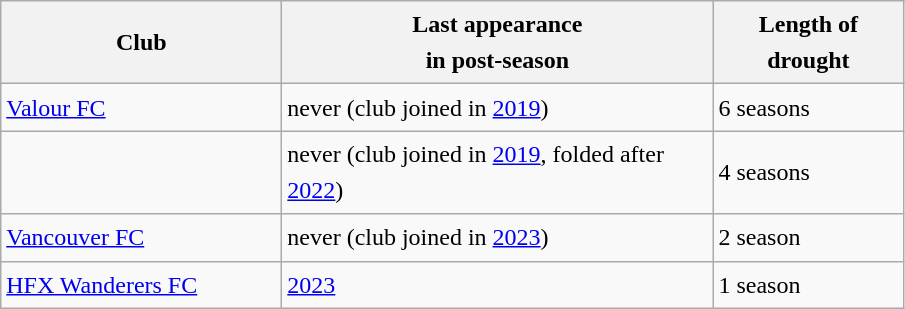<table class="wikitable sortable" style="font-size:1.00em; line-height:1.5em;">
<tr>
<th width="180pt">Club</th>
<th width="280pt">Last appearance<br>in post-season</th>
<th width="120pt">Length of drought</th>
</tr>
<tr>
<td align="left"><a href='#'>Valour FC</a></td>
<td>never (club joined in <a href='#'>2019</a>)</td>
<td>6 seasons</td>
</tr>
<tr>
<td align="left"> </td>
<td>never (club joined in <a href='#'>2019</a>, folded after <a href='#'>2022</a>)</td>
<td>4 seasons</td>
</tr>
<tr>
<td align="left"><a href='#'>Vancouver FC</a></td>
<td>never (club joined in <a href='#'>2023</a>)</td>
<td>2 season</td>
</tr>
<tr>
<td align="left"><a href='#'>HFX Wanderers FC</a></td>
<td><a href='#'>2023</a></td>
<td>1 season<br></td>
</tr>
</table>
